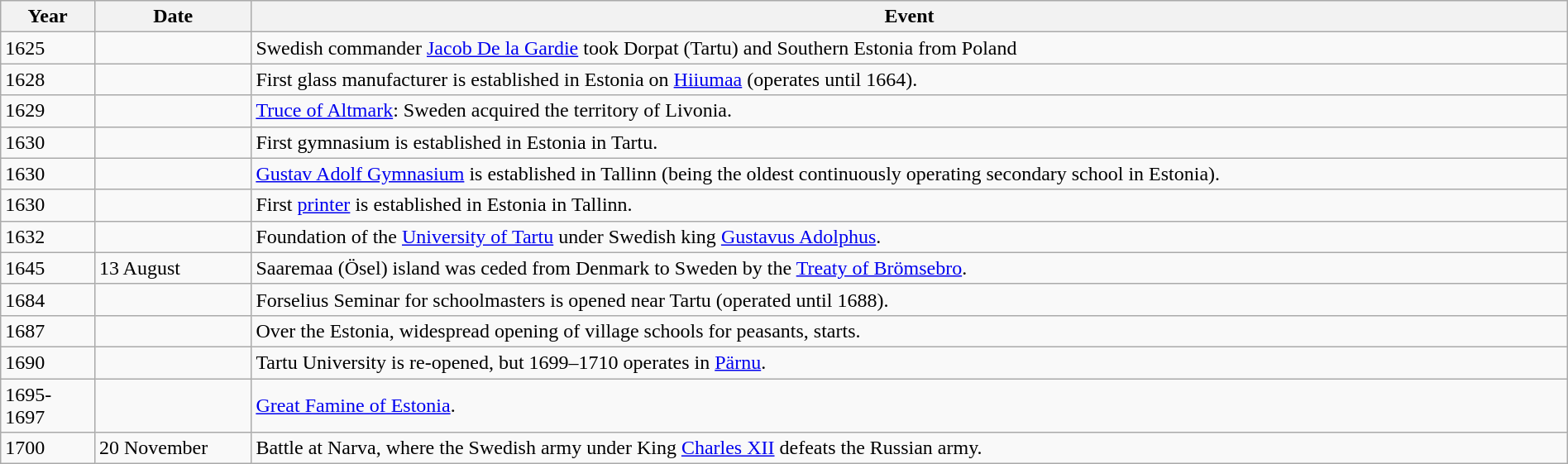<table class="wikitable" width="100%">
<tr>
<th style="width:6%">Year</th>
<th style="width:10%">Date</th>
<th>Event</th>
</tr>
<tr>
<td>1625</td>
<td></td>
<td>Swedish commander <a href='#'>Jacob De la Gardie</a> took Dorpat (Tartu) and Southern Estonia from Poland</td>
</tr>
<tr>
<td>1628</td>
<td></td>
<td>First glass manufacturer is established in Estonia on <a href='#'>Hiiumaa</a> (operates until 1664).</td>
</tr>
<tr>
<td>1629</td>
<td></td>
<td><a href='#'>Truce of Altmark</a>: Sweden acquired the territory of Livonia.</td>
</tr>
<tr>
<td>1630</td>
<td></td>
<td>First gymnasium is established in Estonia in Tartu.</td>
</tr>
<tr>
<td>1630</td>
<td></td>
<td><a href='#'>Gustav Adolf Gymnasium</a> is established in Tallinn (being the oldest continuously operating secondary school in Estonia).</td>
</tr>
<tr>
<td>1630</td>
<td></td>
<td>First <a href='#'>printer</a> is established in Estonia in Tallinn.</td>
</tr>
<tr>
<td>1632</td>
<td></td>
<td>Foundation of the <a href='#'>University of Tartu</a> under Swedish king <a href='#'>Gustavus Adolphus</a>.</td>
</tr>
<tr>
<td>1645</td>
<td>13 August</td>
<td>Saaremaa (Ösel) island was ceded from Denmark to Sweden by the <a href='#'>Treaty of Brömsebro</a>.</td>
</tr>
<tr>
<td>1684</td>
<td></td>
<td>Forselius Seminar for schoolmasters is opened near Tartu (operated until 1688).</td>
</tr>
<tr>
<td>1687</td>
<td></td>
<td>Over the Estonia, widespread opening of village schools for peasants, starts.</td>
</tr>
<tr>
<td>1690</td>
<td></td>
<td>Tartu University is re-opened, but 1699–1710 operates in <a href='#'>Pärnu</a>.</td>
</tr>
<tr>
<td>1695-1697</td>
<td></td>
<td><a href='#'>Great Famine of Estonia</a>.</td>
</tr>
<tr>
<td>1700</td>
<td>20 November</td>
<td>Battle at Narva, where the Swedish army under King <a href='#'>Charles XII</a> defeats the Russian army.</td>
</tr>
</table>
